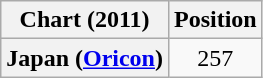<table class="wikitable plainrowheaders sortable" style="text-align:center;">
<tr>
<th scope="col">Chart (2011)</th>
<th scope="col">Position</th>
</tr>
<tr>
<th scope="row">Japan (<a href='#'>Oricon</a>)</th>
<td>257</td>
</tr>
</table>
